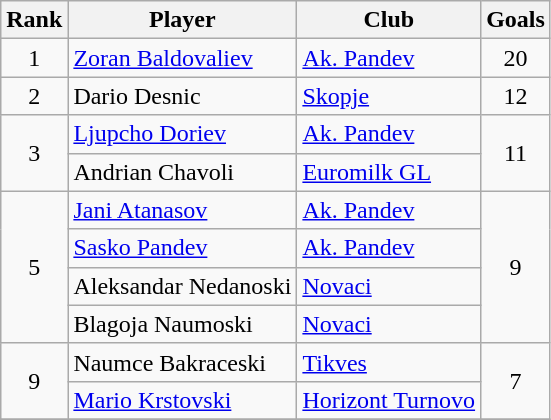<table class="wikitable" style="text-align:center">
<tr>
<th>Rank</th>
<th>Player</th>
<th>Club</th>
<th>Goals</th>
</tr>
<tr>
<td>1</td>
<td align="left"> <a href='#'>Zoran Baldovaliev</a></td>
<td align="left"><a href='#'>Ak. Pandev</a></td>
<td>20</td>
</tr>
<tr>
<td>2</td>
<td align="left"> Dario Desnic</td>
<td align="left"><a href='#'>Skopje</a></td>
<td>12</td>
</tr>
<tr>
<td rowspan="2">3</td>
<td align="left"> <a href='#'>Ljupcho Doriev</a></td>
<td align="left"><a href='#'>Ak. Pandev</a></td>
<td rowspan="2">11</td>
</tr>
<tr>
<td align="left"> Andrian Chavoli</td>
<td align="left"><a href='#'>Euromilk GL</a></td>
</tr>
<tr>
<td rowspan="4">5</td>
<td align="left"> <a href='#'>Jani Atanasov</a></td>
<td align="left"><a href='#'>Ak. Pandev</a></td>
<td rowspan="4">9</td>
</tr>
<tr>
<td align="left"> <a href='#'>Sasko Pandev</a></td>
<td align="left"><a href='#'>Ak. Pandev</a></td>
</tr>
<tr>
<td align="left"> Aleksandar Nedanoski</td>
<td align="left"><a href='#'>Novaci</a></td>
</tr>
<tr>
<td align="left"> Blagoja Naumoski</td>
<td align="left"><a href='#'>Novaci</a></td>
</tr>
<tr>
<td rowspan="2">9</td>
<td align="left"> Naumce Bakraceski</td>
<td align="left"><a href='#'>Tikves</a></td>
<td rowspan="2">7</td>
</tr>
<tr>
<td align="left"> <a href='#'>Mario Krstovski</a></td>
<td align="left"><a href='#'>Horizont Turnovo</a></td>
</tr>
<tr>
</tr>
</table>
